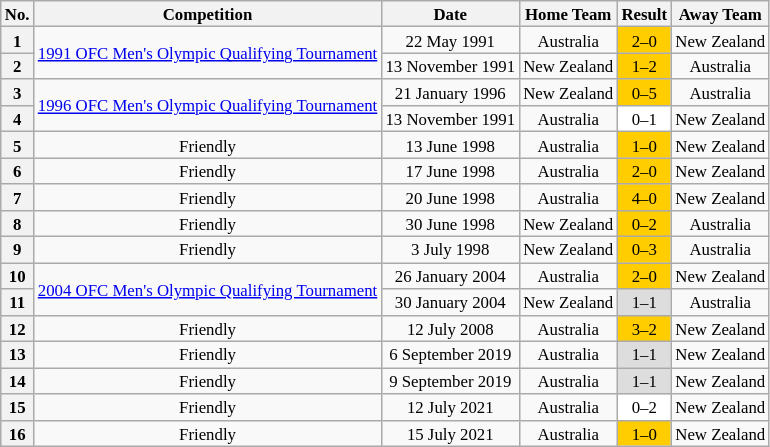<table class="wikitable" style="text-align: center;font-size:70%;">
<tr>
<th>No.</th>
<th>Competition</th>
<th>Date</th>
<th>Home Team</th>
<th>Result</th>
<th>Away Team</th>
</tr>
<tr>
<th>1</th>
<td rowspan=2><a href='#'>1991 OFC Men's Olympic Qualifying Tournament</a></td>
<td>22 May 1991</td>
<td>Australia</td>
<td bgcolor=#FFCD00>2–0</td>
<td>New Zealand</td>
</tr>
<tr>
<th>2</th>
<td>13 November 1991</td>
<td>New Zealand</td>
<td bgcolor=#FFCD00>1–2</td>
<td>Australia</td>
</tr>
<tr>
<th>3</th>
<td rowspan=2><a href='#'>1996 OFC Men's Olympic Qualifying Tournament</a></td>
<td>21 January 1996</td>
<td>New Zealand</td>
<td bgcolor=#FFCD00>0–5</td>
<td>Australia</td>
</tr>
<tr>
<th>4</th>
<td>13 November 1991</td>
<td>Australia</td>
<td bgcolor=#FFF>0–1</td>
<td>New Zealand</td>
</tr>
<tr>
<th>5</th>
<td>Friendly</td>
<td>13 June 1998</td>
<td>Australia</td>
<td bgcolor=#FFCD00>1–0</td>
<td>New Zealand</td>
</tr>
<tr>
<th>6</th>
<td>Friendly</td>
<td>17 June 1998</td>
<td>Australia</td>
<td bgcolor=#FFCD00>2–0</td>
<td>New Zealand</td>
</tr>
<tr>
<th>7</th>
<td>Friendly</td>
<td>20 June 1998</td>
<td>Australia</td>
<td bgcolor=#FFCD00>4–0</td>
<td>New Zealand</td>
</tr>
<tr>
<th>8</th>
<td>Friendly</td>
<td>30 June 1998</td>
<td>New Zealand</td>
<td bgcolor=#FFCD00>0–2</td>
<td>Australia</td>
</tr>
<tr>
<th>9</th>
<td>Friendly</td>
<td>3 July 1998</td>
<td>New Zealand</td>
<td bgcolor=#FFCD00>0–3</td>
<td>Australia</td>
</tr>
<tr>
<th>10</th>
<td rowspan=2><a href='#'>2004 OFC Men's Olympic Qualifying Tournament</a></td>
<td>26 January 2004</td>
<td>Australia</td>
<td bgcolor=#FFCD00>2–0</td>
<td>New Zealand</td>
</tr>
<tr>
<th>11</th>
<td>30 January 2004</td>
<td>New Zealand</td>
<td bgcolor=#DDD>1–1</td>
<td>Australia</td>
</tr>
<tr>
<th>12</th>
<td>Friendly</td>
<td>12 July 2008</td>
<td>Australia</td>
<td bgcolor=#FFCD00>3–2</td>
<td>New Zealand</td>
</tr>
<tr>
<th>13</th>
<td>Friendly</td>
<td>6 September 2019</td>
<td>Australia</td>
<td bgcolor=#DDD>1–1</td>
<td>New Zealand</td>
</tr>
<tr>
<th>14</th>
<td>Friendly</td>
<td>9 September 2019</td>
<td>Australia</td>
<td bgcolor=#DDD>1–1</td>
<td>New Zealand</td>
</tr>
<tr>
<th>15</th>
<td>Friendly</td>
<td>12 July 2021</td>
<td>Australia</td>
<td bgcolor=#FFF>0–2</td>
<td>New Zealand</td>
</tr>
<tr>
<th>16</th>
<td>Friendly</td>
<td>15 July 2021</td>
<td>Australia</td>
<td bgcolor=#FFCD00>1–0</td>
<td>New Zealand</td>
</tr>
</table>
